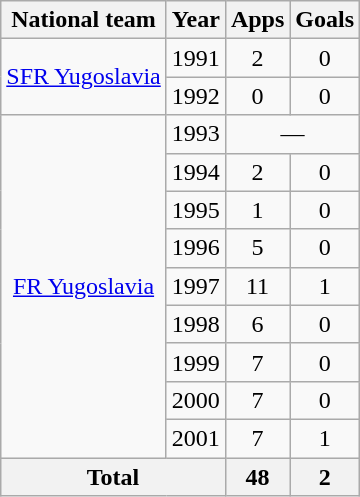<table class="wikitable" style="text-align:center">
<tr>
<th>National team</th>
<th>Year</th>
<th>Apps</th>
<th>Goals</th>
</tr>
<tr>
<td rowspan="2"><a href='#'>SFR Yugoslavia</a></td>
<td>1991</td>
<td>2</td>
<td>0</td>
</tr>
<tr>
<td>1992</td>
<td>0</td>
<td>0</td>
</tr>
<tr>
<td rowspan="9"><a href='#'>FR Yugoslavia</a></td>
<td>1993</td>
<td colspan="2">—</td>
</tr>
<tr>
<td>1994</td>
<td>2</td>
<td>0</td>
</tr>
<tr>
<td>1995</td>
<td>1</td>
<td>0</td>
</tr>
<tr>
<td>1996</td>
<td>5</td>
<td>0</td>
</tr>
<tr>
<td>1997</td>
<td>11</td>
<td>1</td>
</tr>
<tr>
<td>1998</td>
<td>6</td>
<td>0</td>
</tr>
<tr>
<td>1999</td>
<td>7</td>
<td>0</td>
</tr>
<tr>
<td>2000</td>
<td>7</td>
<td>0</td>
</tr>
<tr>
<td>2001</td>
<td>7</td>
<td>1</td>
</tr>
<tr>
<th colspan="2">Total</th>
<th>48</th>
<th>2</th>
</tr>
</table>
